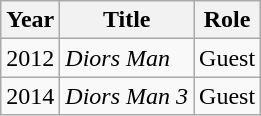<table class="wikitable">
<tr>
<th>Year</th>
<th>Title</th>
<th>Role</th>
</tr>
<tr>
<td>2012</td>
<td><em>Diors Man</em></td>
<td>Guest</td>
</tr>
<tr>
<td>2014</td>
<td><em>Diors Man 3</em></td>
<td>Guest</td>
</tr>
</table>
